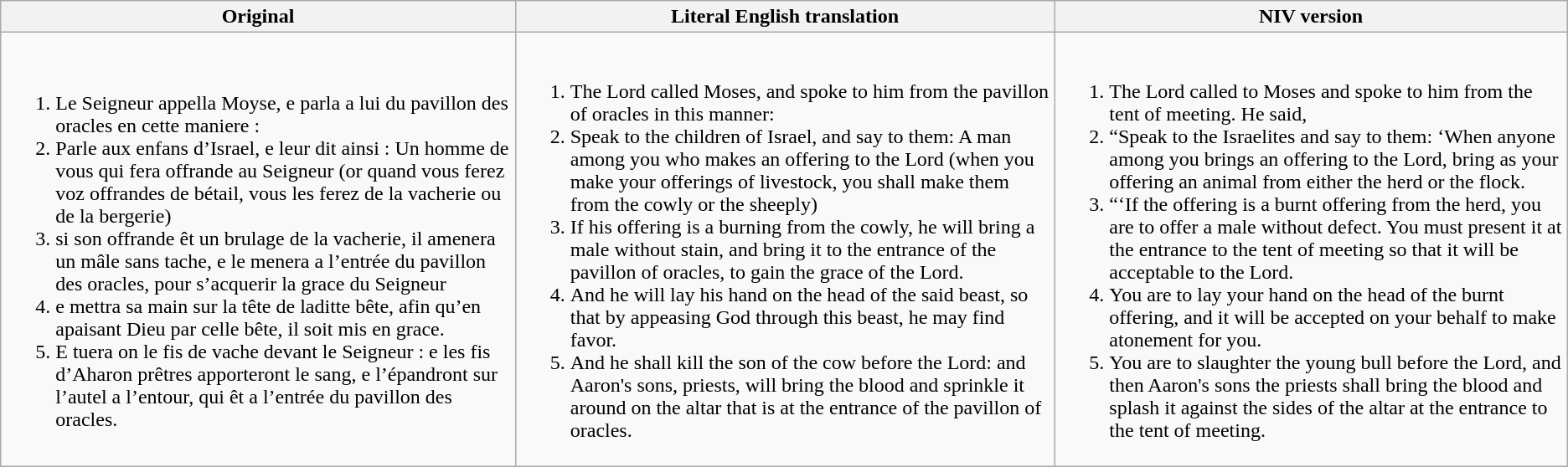<table class="wikitable">
<tr>
<th>Original</th>
<th>Literal English translation</th>
<th>NIV version</th>
</tr>
<tr>
<td><br><ol><li>Le Seigneur appella Moyse, e parla a lui du pavillon des oracles en cette maniere :</li><li>Parle aux enfans d’Israel, e leur dit ainsi : Un homme de vous qui fera offrande au Seigneur (or quand vous ferez voz offrandes de bétail, vous les ferez de la vacherie ou de la bergerie)</li><li>si son offrande êt un brulage de la vacherie, il amenera un mâle sans tache, e le menera a l’entrée du pavillon des oracles, pour s’acquerir la grace du Seigneur</li><li>e mettra sa main sur la tête de laditte bête, afin qu’en apaisant Dieu par celle bête, il soit mis en grace.</li><li>E tuera on le fis de vache devant le Seigneur : e les fis d’Aharon prêtres apporteront le sang, e l’épandront sur l’autel a l’entour, qui êt a l’entrée du pavillon des oracles.</li></ol></td>
<td><br><ol><li>The Lord called Moses, and spoke to him from the pavillon of oracles in this manner:</li><li>Speak to the children of Israel, and say to them: A man among you who makes an offering to the Lord (when you make your offerings of livestock, you shall make them from the cowly or the sheeply)</li><li>If his offering is a burning from the cowly, he will bring a male without stain, and bring it to the entrance of the pavillon of oracles, to gain the grace of the Lord.</li><li>And he will lay his hand on the head of the said beast, so that by appeasing God through this beast, he may find favor.</li><li>And he shall kill the son of the cow before the Lord: and Aaron's sons, priests, will bring the blood and sprinkle it around on the altar that is at the entrance of the pavillon of oracles.</li></ol></td>
<td><br><ol><li>The Lord called to Moses and spoke to him from the tent of meeting. He said,</li><li>“Speak to the Israelites and say to them: ‘When anyone among you brings an offering to the Lord, bring as your offering an animal from either the herd or the flock.</li><li>“‘If the offering is a burnt offering from the herd, you are to offer a male without defect. You must present it at the entrance to the tent of meeting so that it will be acceptable to the Lord.</li><li>You are to lay your hand on the head of the burnt offering, and it will be accepted on your behalf to make atonement for you.</li><li>You are to slaughter the young bull before the Lord, and then Aaron's sons the priests shall bring the blood and splash it against the sides of the altar at the entrance to the tent of meeting.</li></ol></td>
</tr>
</table>
